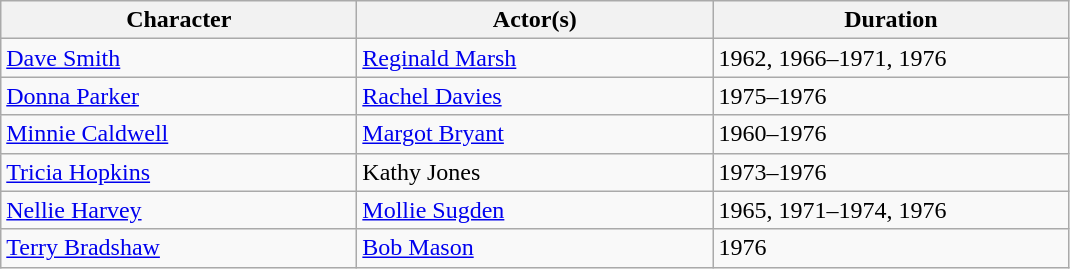<table class="wikitable">
<tr>
<th scope="col" style="width:230px;">Character</th>
<th scope="col" style="width:230px;">Actor(s)</th>
<th scope="col" style="width:230px;">Duration</th>
</tr>
<tr>
<td><a href='#'>Dave Smith</a></td>
<td><a href='#'>Reginald Marsh</a></td>
<td>1962, 1966–1971, 1976</td>
</tr>
<tr>
<td><a href='#'>Donna Parker</a></td>
<td><a href='#'>Rachel Davies</a></td>
<td>1975–1976</td>
</tr>
<tr>
<td><a href='#'>Minnie Caldwell</a></td>
<td><a href='#'>Margot Bryant</a></td>
<td>1960–1976</td>
</tr>
<tr>
<td><a href='#'>Tricia Hopkins</a></td>
<td>Kathy Jones</td>
<td>1973–1976</td>
</tr>
<tr>
<td><a href='#'>Nellie Harvey</a></td>
<td><a href='#'>Mollie Sugden</a></td>
<td>1965, 1971–1974, 1976</td>
</tr>
<tr>
<td><a href='#'>Terry Bradshaw</a></td>
<td><a href='#'>Bob Mason</a></td>
<td>1976</td>
</tr>
</table>
